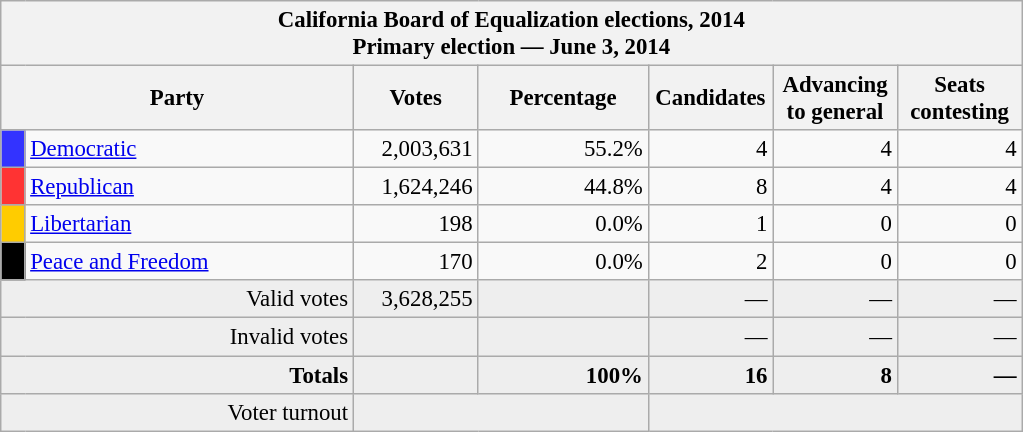<table class="wikitable" style="font-size:95%;">
<tr>
<th colspan="7">California Board of Equalization elections, 2014<br>Primary election — June 3, 2014</th>
</tr>
<tr>
<th colspan=2 style="width: 15em">Party</th>
<th style="width: 5em">Votes</th>
<th style="width: 7em">Percentage</th>
<th style="width: 5em">Candidates</th>
<th style="width: 5em">Advancing to general</th>
<th style="width: 5em">Seats contesting</th>
</tr>
<tr>
<th style="background-color:#3333FF; width: 3px"></th>
<td style="width: 130px"><a href='#'>Democratic</a></td>
<td align="right">2,003,631</td>
<td align="right">55.2%</td>
<td align="right">4</td>
<td align="right">4</td>
<td align="right">4</td>
</tr>
<tr>
<th style="background-color:#FF3333; width: 3px"></th>
<td style="width: 130px"><a href='#'>Republican</a></td>
<td align="right">1,624,246</td>
<td align="right">44.8%</td>
<td align="right">8</td>
<td align="right">4</td>
<td align="right">4</td>
</tr>
<tr>
<th style="background-color:#FFCC00; width: 3px"></th>
<td style="width: 130px"><a href='#'>Libertarian</a></td>
<td align="right">198</td>
<td align="right">0.0%</td>
<td align="right">1</td>
<td align="right">0</td>
<td align="right">0</td>
</tr>
<tr>
<th style="background-color:#000000; width: 3px"></th>
<td style="width: 130px"><a href='#'>Peace and Freedom</a></td>
<td align="right">170</td>
<td align="right">0.0%</td>
<td align="right">2</td>
<td align="right">0</td>
<td align="right">0</td>
</tr>
<tr bgcolor="#EEEEEE">
<td colspan="2" align="right">Valid votes</td>
<td align="right">3,628,255</td>
<td align="right"></td>
<td align="right">—</td>
<td align="right">—</td>
<td align="right">—</td>
</tr>
<tr bgcolor="#EEEEEE">
<td colspan="2" align="right">Invalid votes</td>
<td align="right"></td>
<td align="right"></td>
<td align="right">—</td>
<td align="right">—</td>
<td align="right">—</td>
</tr>
<tr bgcolor="#EEEEEE">
<td colspan="2" align="right"><strong>Totals</strong></td>
<td align="right"></td>
<td align="right"><strong>100%</strong></td>
<td align="right"><strong>16</strong></td>
<td align="right"><strong>8</strong></td>
<td align="right"><strong>—</strong></td>
</tr>
<tr bgcolor="#EEEEEE">
<td colspan="2" align="right">Voter turnout</td>
<td colspan="2" align="right"></td>
<td colspan="3" align="right"></td>
</tr>
</table>
